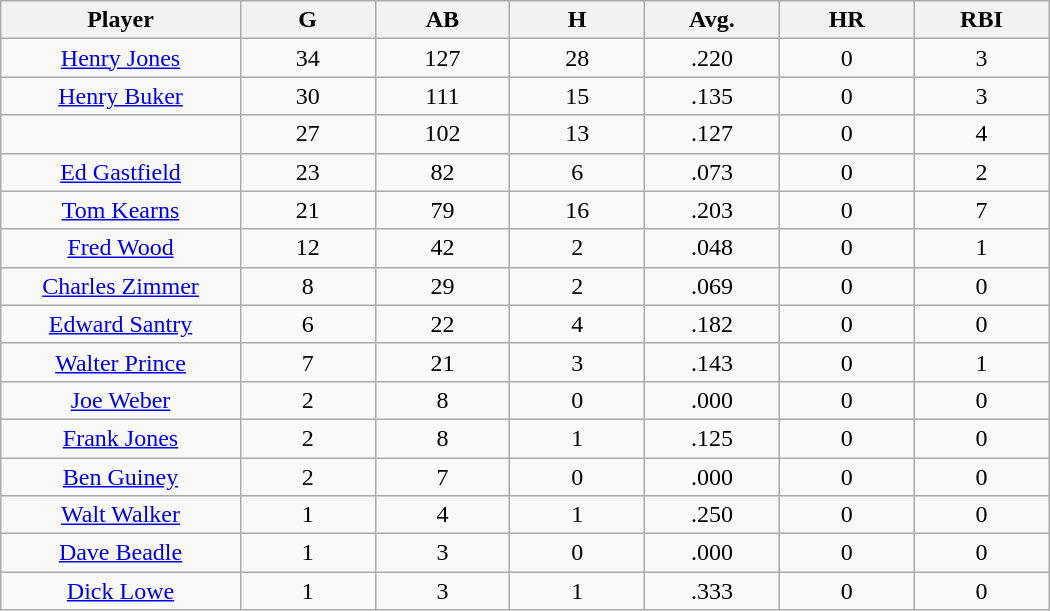<table class="wikitable sortable">
<tr>
<th bgcolor="#DDDDFF" width="16%">Player</th>
<th bgcolor="#DDDDFF" width="9%">G</th>
<th bgcolor="#DDDDFF" width="9%">AB</th>
<th bgcolor="#DDDDFF" width="9%">H</th>
<th bgcolor="#DDDDFF" width="9%">Avg.</th>
<th bgcolor="#DDDDFF" width="9%">HR</th>
<th bgcolor="#DDDDFF" width="9%">RBI</th>
</tr>
<tr align="center">
<td><a href='#'>Henry Jones</a></td>
<td>34</td>
<td>127</td>
<td>28</td>
<td>.220</td>
<td>0</td>
<td>3</td>
</tr>
<tr align=center>
<td><a href='#'>Henry Buker</a></td>
<td>30</td>
<td>111</td>
<td>15</td>
<td>.135</td>
<td>0</td>
<td>3</td>
</tr>
<tr align=center>
<td></td>
<td>27</td>
<td>102</td>
<td>13</td>
<td>.127</td>
<td>0</td>
<td>4</td>
</tr>
<tr align="center">
<td><a href='#'>Ed Gastfield</a></td>
<td>23</td>
<td>82</td>
<td>6</td>
<td>.073</td>
<td>0</td>
<td>2</td>
</tr>
<tr align=center>
<td><a href='#'>Tom Kearns</a></td>
<td>21</td>
<td>79</td>
<td>16</td>
<td>.203</td>
<td>0</td>
<td>7</td>
</tr>
<tr align=center>
<td><a href='#'>Fred Wood</a></td>
<td>12</td>
<td>42</td>
<td>2</td>
<td>.048</td>
<td>0</td>
<td>1</td>
</tr>
<tr align=center>
<td><a href='#'>Charles Zimmer</a></td>
<td>8</td>
<td>29</td>
<td>2</td>
<td>.069</td>
<td>0</td>
<td>0</td>
</tr>
<tr align=center>
<td><a href='#'>Edward Santry</a></td>
<td>6</td>
<td>22</td>
<td>4</td>
<td>.182</td>
<td>0</td>
<td>0</td>
</tr>
<tr align=center>
<td><a href='#'>Walter Prince</a></td>
<td>7</td>
<td>21</td>
<td>3</td>
<td>.143</td>
<td>0</td>
<td>1</td>
</tr>
<tr align=center>
<td><a href='#'>Joe Weber</a></td>
<td>2</td>
<td>8</td>
<td>0</td>
<td>.000</td>
<td>0</td>
<td>0</td>
</tr>
<tr align=center>
<td><a href='#'>Frank Jones</a></td>
<td>2</td>
<td>8</td>
<td>1</td>
<td>.125</td>
<td>0</td>
<td>0</td>
</tr>
<tr align=center>
<td><a href='#'>Ben Guiney</a></td>
<td>2</td>
<td>7</td>
<td>0</td>
<td>.000</td>
<td>0</td>
<td>0</td>
</tr>
<tr align=center>
<td><a href='#'>Walt Walker</a></td>
<td>1</td>
<td>4</td>
<td>1</td>
<td>.250</td>
<td>0</td>
<td>0</td>
</tr>
<tr align=center>
<td><a href='#'>Dave Beadle</a></td>
<td>1</td>
<td>3</td>
<td>0</td>
<td>.000</td>
<td>0</td>
<td>0</td>
</tr>
<tr align=center>
<td><a href='#'>Dick Lowe</a></td>
<td>1</td>
<td>3</td>
<td>1</td>
<td>.333</td>
<td>0</td>
<td>0</td>
</tr>
</table>
